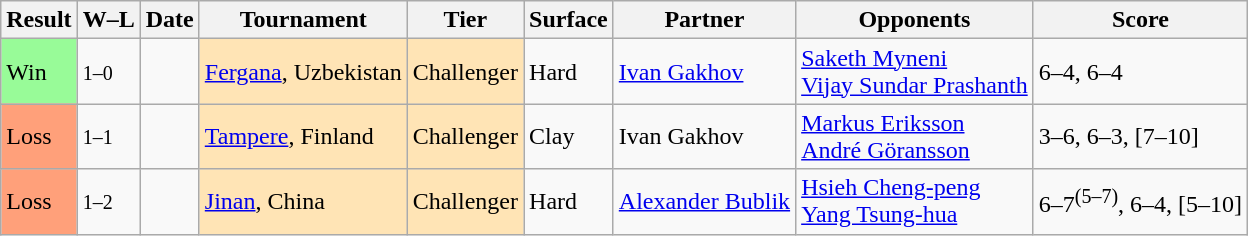<table class="sortable wikitable">
<tr>
<th>Result</th>
<th class="unsortable">W–L</th>
<th>Date</th>
<th>Tournament</th>
<th>Tier</th>
<th>Surface</th>
<th>Partner</th>
<th>Opponents</th>
<th class="unsortable">Score</th>
</tr>
<tr>
<td bgcolor=98fb98>Win</td>
<td><small>1–0</small></td>
<td><a href='#'></a></td>
<td style="background:moccasin;"><a href='#'>Fergana</a>, Uzbekistan</td>
<td style="background:moccasin;">Challenger</td>
<td>Hard</td>
<td> <a href='#'>Ivan Gakhov</a></td>
<td> <a href='#'>Saketh Myneni</a><br> <a href='#'>Vijay Sundar Prashanth</a></td>
<td>6–4, 6–4</td>
</tr>
<tr>
<td bgcolor=ffa07a>Loss</td>
<td><small>1–1</small></td>
<td><a href='#'></a></td>
<td style="background:moccasin;"><a href='#'>Tampere</a>, Finland</td>
<td style="background:moccasin;">Challenger</td>
<td>Clay</td>
<td> Ivan Gakhov</td>
<td> <a href='#'>Markus Eriksson</a><br> <a href='#'>André Göransson</a></td>
<td>3–6, 6–3, [7–10]</td>
</tr>
<tr>
<td bgcolor=ffa07a>Loss</td>
<td><small>1–2</small></td>
<td><a href='#'></a></td>
<td style="background:moccasin;"><a href='#'>Jinan</a>, China</td>
<td style="background:moccasin;">Challenger</td>
<td>Hard</td>
<td> <a href='#'>Alexander Bublik</a></td>
<td> <a href='#'>Hsieh Cheng-peng</a><br> <a href='#'>Yang Tsung-hua</a></td>
<td>6–7<sup>(5–7)</sup>, 6–4, [5–10]</td>
</tr>
</table>
